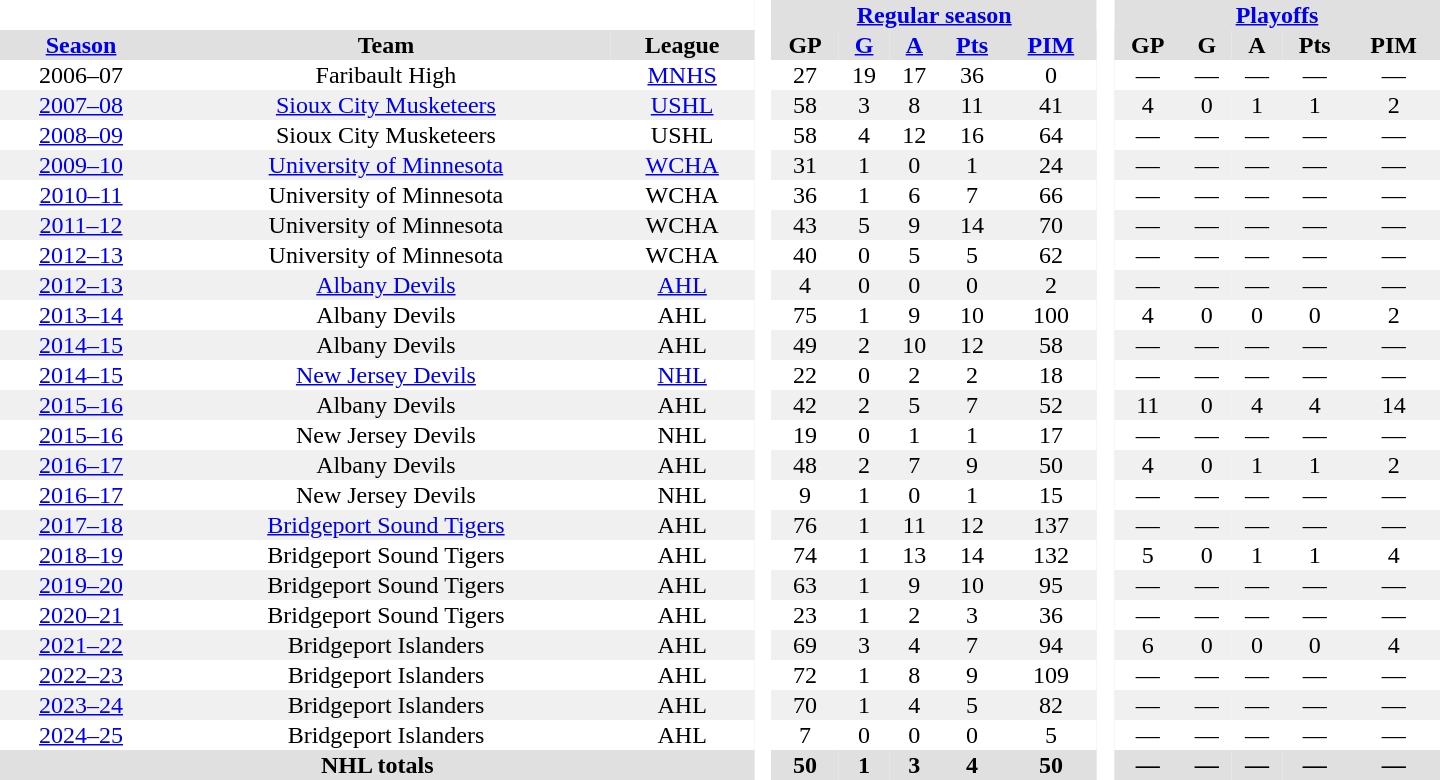<table border="0" cellpadding="1" cellspacing="0" style="text-align:center; width:60em;">
<tr style="background:#e0e0e0;">
<th colspan="3"  bgcolor="#ffffff"> </th>
<th rowspan="99" bgcolor="#ffffff"> </th>
<th colspan="5"><a href='#'>Regular season</a></th>
<th rowspan="99" bgcolor="#ffffff"> </th>
<th colspan="5"><a href='#'>Playoffs</a></th>
</tr>
<tr style="background:#e0e0e0;">
<th><a href='#'>Season</a></th>
<th>Team</th>
<th>League</th>
<th>GP</th>
<th><a href='#'>G</a></th>
<th><a href='#'>A</a></th>
<th><a href='#'>Pts</a></th>
<th><a href='#'>PIM</a></th>
<th>GP</th>
<th>G</th>
<th>A</th>
<th>Pts</th>
<th>PIM</th>
</tr>
<tr>
<td>2006–07</td>
<td>Faribault High</td>
<td><a href='#'>MNHS</a></td>
<td>27</td>
<td>19</td>
<td>17</td>
<td>36</td>
<td>0</td>
<td>—</td>
<td>—</td>
<td>—</td>
<td>—</td>
<td>—</td>
</tr>
<tr bgcolor="#f0f0f0">
<td><a href='#'>2007–08</a></td>
<td><a href='#'>Sioux City Musketeers</a></td>
<td><a href='#'>USHL</a></td>
<td>58</td>
<td>3</td>
<td>8</td>
<td>11</td>
<td>41</td>
<td>4</td>
<td>0</td>
<td>1</td>
<td>1</td>
<td>2</td>
</tr>
<tr>
<td><a href='#'>2008–09</a></td>
<td>Sioux City Musketeers</td>
<td>USHL</td>
<td>58</td>
<td>4</td>
<td>12</td>
<td>16</td>
<td>64</td>
<td>—</td>
<td>—</td>
<td>—</td>
<td>—</td>
<td>—</td>
</tr>
<tr bgcolor="#f0f0f0">
<td><a href='#'>2009–10</a></td>
<td><a href='#'>University of Minnesota</a></td>
<td><a href='#'>WCHA</a></td>
<td>31</td>
<td>1</td>
<td>0</td>
<td>1</td>
<td>24</td>
<td>—</td>
<td>—</td>
<td>—</td>
<td>—</td>
<td>—</td>
</tr>
<tr>
<td><a href='#'>2010–11</a></td>
<td>University of Minnesota</td>
<td>WCHA</td>
<td>36</td>
<td>1</td>
<td>6</td>
<td>7</td>
<td>66</td>
<td>—</td>
<td>—</td>
<td>—</td>
<td>—</td>
<td>—</td>
</tr>
<tr bgcolor="#f0f0f0">
<td><a href='#'>2011–12</a></td>
<td>University of Minnesota</td>
<td>WCHA</td>
<td>43</td>
<td>5</td>
<td>9</td>
<td>14</td>
<td>70</td>
<td>—</td>
<td>—</td>
<td>—</td>
<td>—</td>
<td>—</td>
</tr>
<tr>
<td><a href='#'>2012–13</a></td>
<td>University of Minnesota</td>
<td>WCHA</td>
<td>40</td>
<td>0</td>
<td>5</td>
<td>5</td>
<td>62</td>
<td>—</td>
<td>—</td>
<td>—</td>
<td>—</td>
<td>—</td>
</tr>
<tr bgcolor="#f0f0f0">
<td><a href='#'>2012–13</a></td>
<td><a href='#'>Albany Devils</a></td>
<td><a href='#'>AHL</a></td>
<td>4</td>
<td>0</td>
<td>0</td>
<td>0</td>
<td>2</td>
<td>—</td>
<td>—</td>
<td>—</td>
<td>—</td>
<td>—</td>
</tr>
<tr>
<td><a href='#'>2013–14</a></td>
<td>Albany Devils</td>
<td>AHL</td>
<td>75</td>
<td>1</td>
<td>9</td>
<td>10</td>
<td>100</td>
<td>4</td>
<td>0</td>
<td>0</td>
<td>0</td>
<td>2</td>
</tr>
<tr bgcolor="#f0f0f0">
<td><a href='#'>2014–15</a></td>
<td>Albany Devils</td>
<td>AHL</td>
<td>49</td>
<td>2</td>
<td>10</td>
<td>12</td>
<td>58</td>
<td>—</td>
<td>—</td>
<td>—</td>
<td>—</td>
<td>—</td>
</tr>
<tr>
<td><a href='#'>2014–15</a></td>
<td><a href='#'>New Jersey Devils</a></td>
<td><a href='#'>NHL</a></td>
<td>22</td>
<td>0</td>
<td>2</td>
<td>2</td>
<td>18</td>
<td>—</td>
<td>—</td>
<td>—</td>
<td>—</td>
<td>—</td>
</tr>
<tr bgcolor="#f0f0f0">
<td><a href='#'>2015–16</a></td>
<td>Albany Devils</td>
<td>AHL</td>
<td>42</td>
<td>2</td>
<td>5</td>
<td>7</td>
<td>52</td>
<td>11</td>
<td>0</td>
<td>4</td>
<td>4</td>
<td>14</td>
</tr>
<tr>
<td><a href='#'>2015–16</a></td>
<td>New Jersey Devils</td>
<td>NHL</td>
<td>19</td>
<td>0</td>
<td>1</td>
<td>1</td>
<td>17</td>
<td>—</td>
<td>—</td>
<td>—</td>
<td>—</td>
<td>—</td>
</tr>
<tr bgcolor="#f0f0f0">
<td><a href='#'>2016–17</a></td>
<td>Albany Devils</td>
<td>AHL</td>
<td>48</td>
<td>2</td>
<td>7</td>
<td>9</td>
<td>50</td>
<td>4</td>
<td>0</td>
<td>1</td>
<td>1</td>
<td>2</td>
</tr>
<tr>
<td><a href='#'>2016–17</a></td>
<td>New Jersey Devils</td>
<td>NHL</td>
<td>9</td>
<td>1</td>
<td>0</td>
<td>1</td>
<td>15</td>
<td>—</td>
<td>—</td>
<td>—</td>
<td>—</td>
<td>—</td>
</tr>
<tr bgcolor="#f0f0f0">
<td><a href='#'>2017–18</a></td>
<td><a href='#'>Bridgeport Sound Tigers</a></td>
<td>AHL</td>
<td>76</td>
<td>1</td>
<td>11</td>
<td>12</td>
<td>137</td>
<td>—</td>
<td>—</td>
<td>—</td>
<td>—</td>
<td>—</td>
</tr>
<tr>
<td><a href='#'>2018–19</a></td>
<td>Bridgeport Sound Tigers</td>
<td>AHL</td>
<td>74</td>
<td>1</td>
<td>13</td>
<td>14</td>
<td>132</td>
<td>5</td>
<td>0</td>
<td>1</td>
<td>1</td>
<td>4</td>
</tr>
<tr bgcolor="#f0f0f0">
<td><a href='#'>2019–20</a></td>
<td>Bridgeport Sound Tigers</td>
<td>AHL</td>
<td>63</td>
<td>1</td>
<td>9</td>
<td>10</td>
<td>95</td>
<td>—</td>
<td>—</td>
<td>—</td>
<td>—</td>
<td>—</td>
</tr>
<tr>
<td><a href='#'>2020–21</a></td>
<td>Bridgeport Sound Tigers</td>
<td>AHL</td>
<td>23</td>
<td>1</td>
<td>2</td>
<td>3</td>
<td>36</td>
<td>—</td>
<td>—</td>
<td>—</td>
<td>—</td>
<td>—</td>
</tr>
<tr bgcolor="#f0f0f0">
<td><a href='#'>2021–22</a></td>
<td>Bridgeport Islanders</td>
<td>AHL</td>
<td>69</td>
<td>3</td>
<td>4</td>
<td>7</td>
<td>94</td>
<td>6</td>
<td>0</td>
<td>0</td>
<td>0</td>
<td>4</td>
</tr>
<tr>
<td><a href='#'>2022–23</a></td>
<td>Bridgeport Islanders</td>
<td>AHL</td>
<td>72</td>
<td>1</td>
<td>8</td>
<td>9</td>
<td>109</td>
<td>—</td>
<td>—</td>
<td>—</td>
<td>—</td>
<td>—</td>
</tr>
<tr bgcolor="#f0f0f0">
<td><a href='#'>2023–24</a></td>
<td>Bridgeport Islanders</td>
<td>AHL</td>
<td>70</td>
<td>1</td>
<td>4</td>
<td>5</td>
<td>82</td>
<td>—</td>
<td>—</td>
<td>—</td>
<td>—</td>
<td>—</td>
</tr>
<tr>
<td><a href='#'>2024–25</a></td>
<td>Bridgeport Islanders</td>
<td>AHL</td>
<td>7</td>
<td>0</td>
<td>0</td>
<td>0</td>
<td>5</td>
<td>—</td>
<td>—</td>
<td>—</td>
<td>—</td>
<td>—</td>
</tr>
<tr ALIGN="center" bgcolor="#e0e0e0">
<th colspan="3">NHL totals</th>
<th>50</th>
<th>1</th>
<th>3</th>
<th>4</th>
<th>50</th>
<th>—</th>
<th>—</th>
<th>—</th>
<th>—</th>
<th>—</th>
</tr>
</table>
